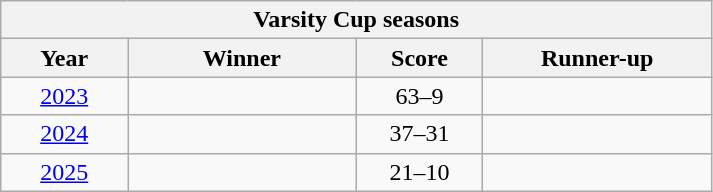<table class="wikitable" style="text-align:center">
<tr>
<th colspan="100%" align=center><strong>Varsity Cup seasons</strong></th>
</tr>
<tr>
<th width="10%">Year</th>
<th width="18%">Winner</th>
<th width="10%">Score</th>
<th width="18%">Runner-up<br></th>
</tr>
<tr>
<td><a href='#'>2023</a></td>
<td></td>
<td>63–9</td>
<td>       </td>
</tr>
<tr>
<td><a href='#'>2024</a></td>
<td></td>
<td>37–31</td>
<td>      </td>
</tr>
<tr>
<td><a href='#'>2025</a></td>
<td></td>
<td>21–10</td>
<td></td>
</tr>
</table>
